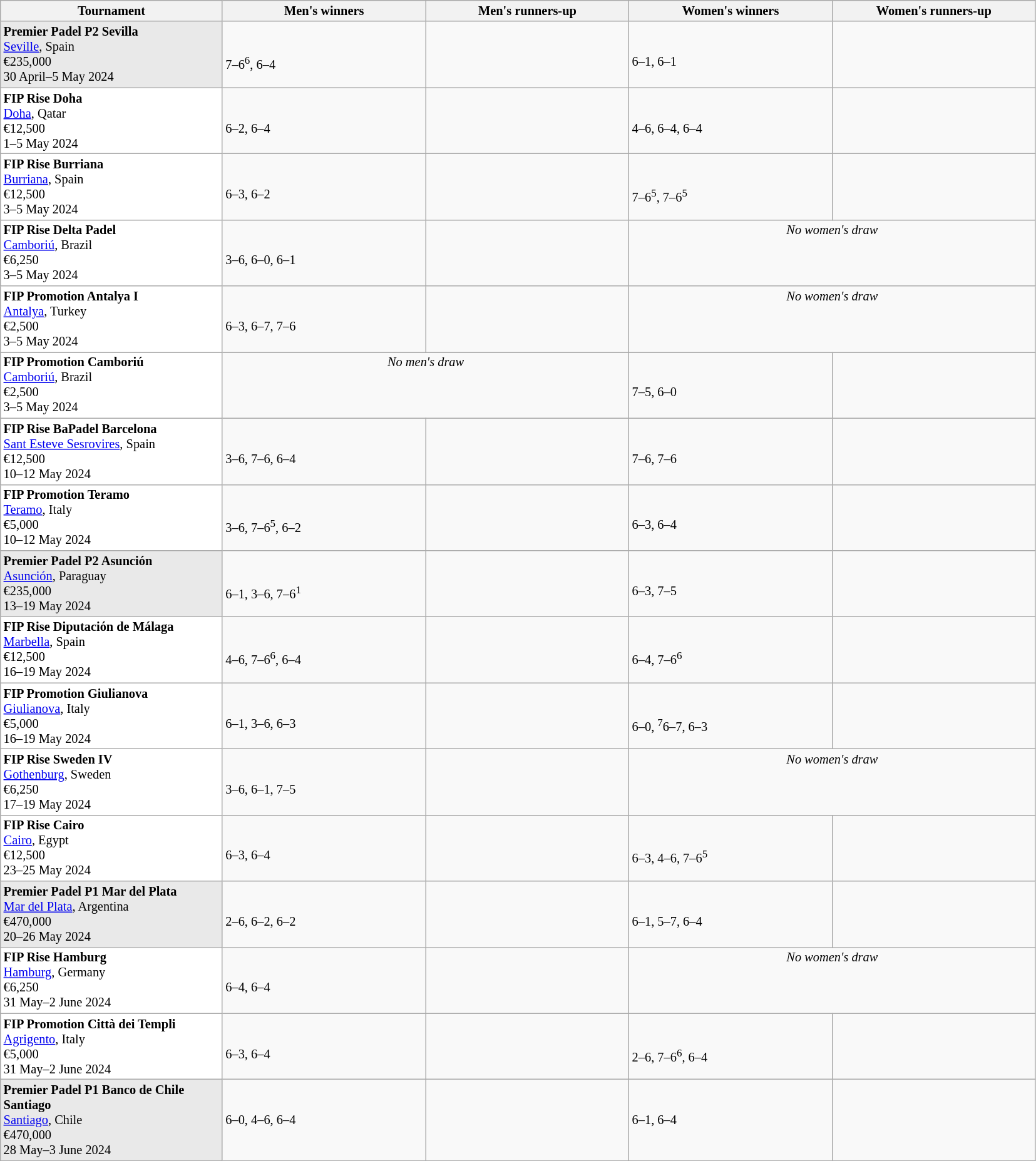<table class="wikitable sortable nowrap" style=font-size:85%>
<tr>
<th width=230>Tournament</th>
<th width=210>Men's winners</th>
<th width=210>Men's runners-up</th>
<th width=210>Women's winners</th>
<th width=210>Women's runners-up</th>
</tr>
<tr valign=top>
<td style="background:#E9E9E9;"><strong>Premier Padel P2 Sevilla</strong><br><a href='#'>Seville</a>, Spain<br>€235,000<br>30 April–5 May 2024</td>
<td><strong><br></strong><br>7–6<sup>6</sup>, 6–4</td>
<td><br></td>
<td><strong><br></strong><br>6–1, 6–1</td>
<td><br></td>
</tr>
<tr valign=top>
<td style="background:#ffffff;"><strong>FIP Rise Doha</strong><br><a href='#'>Doha</a>, Qatar<br>€12,500<br>1–5 May 2024</td>
<td><strong><br></strong><br>6–2, 6–4</td>
<td><br></td>
<td><strong><br></strong><br>4–6, 6–4, 6–4</td>
<td><br></td>
</tr>
<tr valign=top>
<td style="background:#ffffff;"><strong>FIP Rise Burriana</strong><br><a href='#'>Burriana</a>, Spain<br>€12,500<br>3–5 May 2024</td>
<td><strong><br></strong><br>6–3, 6–2</td>
<td><br></td>
<td><strong><br></strong><br>7–6<sup>5</sup>, 7–6<sup>5</sup></td>
<td><br></td>
</tr>
<tr valign=top>
<td style="background:#ffffff;"><strong>FIP Rise Delta Padel</strong><br><a href='#'>Camboriú</a>, Brazil<br>€6,250<br>3–5 May 2024</td>
<td><strong><br></strong><br>3–6, 6–0, 6–1</td>
<td><br></td>
<td colspan=2 align="center"><em>No women's draw</em></td>
</tr>
<tr valign=top>
<td style="background:#ffffff;"><strong>FIP Promotion Antalya I</strong><br><a href='#'>Antalya</a>, Turkey<br>€2,500<br>3–5 May 2024</td>
<td><strong><br></strong><br>6–3, 6–7, 7–6</td>
<td><br></td>
<td colspan=2 align="center"><em>No women's draw</em></td>
</tr>
<tr valign=top>
<td style="background:#ffffff;"><strong>FIP Promotion Camboriú</strong><br><a href='#'>Camboriú</a>, Brazil<br>€2,500<br>3–5 May 2024</td>
<td colspan=2 align="center"><em>No men's draw</em></td>
<td><strong><br></strong><br>7–5, 6–0</td>
<td><br></td>
</tr>
<tr valign=top>
<td style="background:#ffffff;"><strong>FIP Rise BaPadel Barcelona</strong><br><a href='#'>Sant Esteve Sesrovires</a>, Spain<br>€12,500<br>10–12 May 2024</td>
<td><strong><br></strong><br>3–6, 7–6, 6–4</td>
<td><br></td>
<td><strong><br></strong><br>7–6, 7–6</td>
<td><br></td>
</tr>
<tr valign=top>
<td style="background:#ffffff;"><strong>FIP Promotion Teramo</strong><br><a href='#'>Teramo</a>, Italy<br>€5,000<br>10–12 May 2024</td>
<td><strong><br></strong><br>3–6, 7–6<sup>5</sup>, 6–2</td>
<td><br></td>
<td><strong><br></strong><br>6–3, 6–4</td>
<td><br></td>
</tr>
<tr valign=top>
<td style="background:#E9E9E9;"><strong>Premier Padel P2 Asunción</strong><br><a href='#'>Asunción</a>, Paraguay<br>€235,000<br>13–19 May 2024</td>
<td><strong><br></strong><br>6–1, 3–6, 7–6<sup>1</sup></td>
<td><br></td>
<td><strong><br></strong><br>6–3, 7–5</td>
<td><br></td>
</tr>
<tr valign=top>
<td style="background:#ffffff;"><strong>FIP Rise Diputación de Málaga</strong><br><a href='#'>Marbella</a>, Spain<br>€12,500<br>16–19 May 2024</td>
<td><strong><br></strong><br>4–6, 7–6<sup>6</sup>, 6–4</td>
<td><br></td>
<td><strong><br></strong><br>6–4, 7–6<sup>6</sup></td>
<td><br></td>
</tr>
<tr valign=top>
<td style="background:#ffffff;"><strong>FIP Promotion Giulianova</strong><br><a href='#'>Giulianova</a>, Italy<br>€5,000<br>16–19 May 2024</td>
<td><strong><br></strong><br>6–1, 3–6, 6–3</td>
<td><br></td>
<td><strong><br></strong><br>6–0, <sup>7</sup>6–7, 6–3</td>
<td><br></td>
</tr>
<tr valign=top>
<td style="background:#ffffff;"><strong>FIP Rise Sweden IV</strong><br><a href='#'>Gothenburg</a>, Sweden<br>€6,250<br>17–19 May 2024</td>
<td><strong><br></strong><br>3–6, 6–1, 7–5</td>
<td><br></td>
<td colspan=2 align="center"><em>No women's draw</em></td>
</tr>
<tr valign=top>
<td style="background:#ffffff;"><strong>FIP Rise Cairo</strong><br><a href='#'>Cairo</a>, Egypt<br>€12,500<br>23–25 May 2024</td>
<td><strong><br></strong><br>6–3, 6–4</td>
<td><br></td>
<td><strong><br></strong><br>6–3, 4–6, 7–6<sup>5</sup></td>
<td><br></td>
</tr>
<tr valign=top>
<td style="background:#E9E9E9;"><strong>Premier Padel P1 Mar del Plata</strong><br><a href='#'>Mar del Plata</a>, Argentina<br>€470,000<br>20–26 May 2024</td>
<td><strong><br></strong><br>2–6, 6–2, 6–2</td>
<td><br></td>
<td><strong><br></strong><br>6–1, 5–7, 6–4</td>
<td><br></td>
</tr>
<tr valign=top>
<td style="background:#ffffff;"><strong>FIP Rise Hamburg</strong><br><a href='#'>Hamburg</a>, Germany<br>€6,250<br>31 May–2 June 2024</td>
<td><strong><br></strong><br>6–4, 6–4</td>
<td><br></td>
<td colspan=2 align="center"><em>No women's draw</em></td>
</tr>
<tr valign=top>
<td style="background:#ffffff;"><strong>FIP Promotion Città dei Templi</strong><br><a href='#'>Agrigento</a>, Italy<br>€5,000<br>31 May–2 June 2024</td>
<td><strong><br></strong><br>6–3, 6–4</td>
<td><br></td>
<td><strong><br></strong><br>2–6, 7–6<sup>6</sup>, 6–4</td>
<td><br></td>
</tr>
<tr valign=top>
<td style="background:#E9E9E9;"><strong>Premier Padel P1 Banco de Chile Santiago</strong><br><a href='#'>Santiago</a>, Chile<br>€470,000<br>28 May–3 June 2024</td>
<td><strong><br></strong><br>6–0, 4–6, 6–4</td>
<td><br></td>
<td><strong><br></strong><br>6–1, 6–4</td>
<td><br></td>
</tr>
</table>
